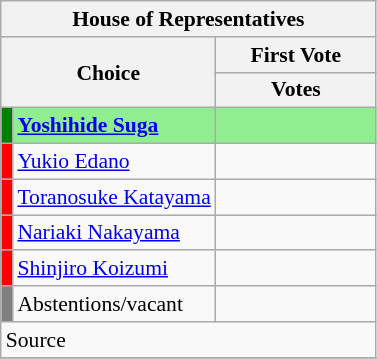<table class="wikitable" style="font-size:90%;">
<tr>
<th colspan="4">House of Representatives</th>
</tr>
<tr>
<th align="left" rowspan="2" colspan="2" width="100">Choice</th>
<th colspan="2">First Vote</th>
</tr>
<tr>
<th width="100">Votes</th>
</tr>
<tr style="background:lightgreen;">
<td width="1" bgcolor="green"></td>
<td align="left"><strong><a href='#'>Yoshihide Suga</a></strong></td>
<td></td>
</tr>
<tr>
<td bgcolor="red"></td>
<td align="left"><a href='#'>Yukio Edano</a></td>
<td></td>
</tr>
<tr>
<td bgcolor="red"></td>
<td align="left"><a href='#'>Toranosuke Katayama</a></td>
<td></td>
</tr>
<tr>
<td bgcolor="red"></td>
<td align="left"><a href='#'>Nariaki Nakayama</a></td>
<td></td>
</tr>
<tr>
<td bgcolor="red"></td>
<td align="left"><a href='#'>Shinjiro Koizumi</a></td>
<td></td>
</tr>
<tr>
<td bgcolor="gray"></td>
<td align="left">Abstentions/vacant</td>
<td></td>
</tr>
<tr>
<td colspan=3>Source</td>
</tr>
<tr>
</tr>
</table>
